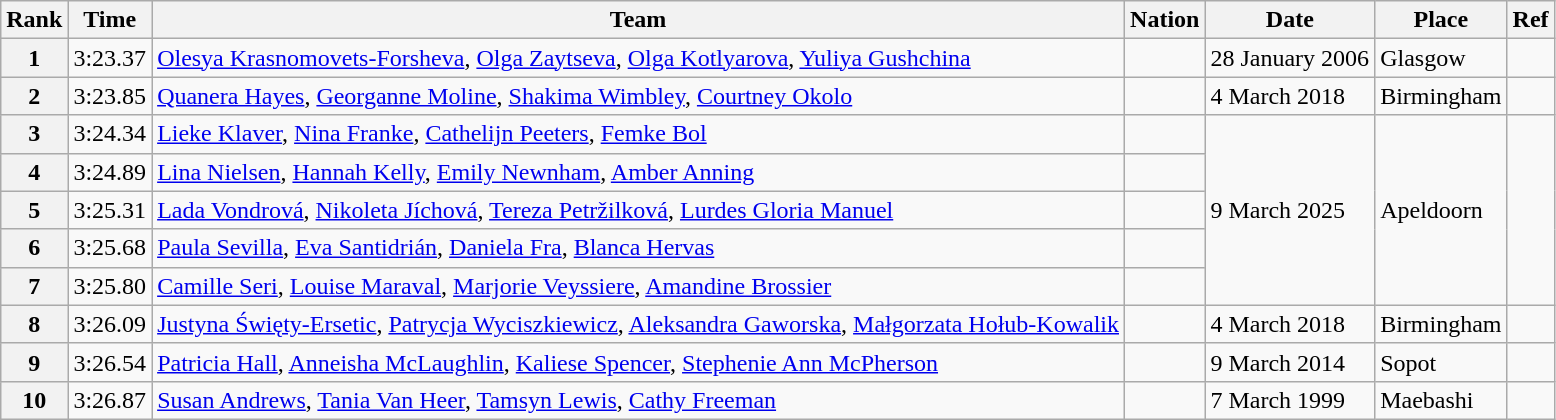<table class="wikitable">
<tr>
<th>Rank</th>
<th>Time</th>
<th>Team</th>
<th>Nation</th>
<th>Date</th>
<th>Place</th>
<th>Ref</th>
</tr>
<tr>
<th>1</th>
<td>3:23.37</td>
<td><a href='#'>Olesya Krasnomovets-Forsheva</a>, <a href='#'>Olga Zaytseva</a>, <a href='#'>Olga Kotlyarova</a>, <a href='#'>Yuliya Gushchina</a></td>
<td></td>
<td>28 January 2006</td>
<td>Glasgow</td>
<td></td>
</tr>
<tr>
<th>2</th>
<td>3:23.85</td>
<td><a href='#'>Quanera Hayes</a>, <a href='#'>Georganne Moline</a>, <a href='#'>Shakima Wimbley</a>, <a href='#'>Courtney Okolo</a></td>
<td></td>
<td>4 March 2018</td>
<td>Birmingham</td>
<td></td>
</tr>
<tr>
<th>3</th>
<td>3:24.34</td>
<td><a href='#'>Lieke Klaver</a>, <a href='#'>Nina Franke</a>, <a href='#'>Cathelijn Peeters</a>, <a href='#'>Femke Bol</a></td>
<td></td>
<td rowspan="5">9 March 2025</td>
<td rowspan="5">Apeldoorn</td>
<td rowspan="5"></td>
</tr>
<tr>
<th>4</th>
<td>3:24.89</td>
<td><a href='#'>Lina Nielsen</a>, <a href='#'>Hannah Kelly</a>, <a href='#'>Emily Newnham</a>, <a href='#'>Amber Anning</a></td>
<td></td>
</tr>
<tr>
<th>5</th>
<td>3:25.31</td>
<td><a href='#'>Lada Vondrová</a>, <a href='#'>Nikoleta Jíchová</a>, <a href='#'>Tereza Petržilková</a>, <a href='#'>Lurdes Gloria Manuel</a></td>
<td></td>
</tr>
<tr>
<th>6</th>
<td>3:25.68</td>
<td><a href='#'>Paula Sevilla</a>, <a href='#'>Eva Santidrián</a>, <a href='#'>Daniela Fra</a>, <a href='#'>Blanca Hervas</a></td>
<td></td>
</tr>
<tr>
<th>7</th>
<td>3:25.80</td>
<td><a href='#'>Camille Seri</a>, <a href='#'>Louise Maraval</a>, <a href='#'>Marjorie Veyssiere</a>, <a href='#'>Amandine Brossier</a></td>
<td></td>
</tr>
<tr>
<th>8</th>
<td>3:26.09</td>
<td><a href='#'>Justyna Święty-Ersetic</a>, <a href='#'>Patrycja Wyciszkiewicz</a>, <a href='#'>Aleksandra Gaworska</a>, <a href='#'>Małgorzata Hołub-Kowalik</a></td>
<td></td>
<td>4 March 2018</td>
<td>Birmingham</td>
<td></td>
</tr>
<tr>
<th>9</th>
<td>3:26.54</td>
<td><a href='#'>Patricia Hall</a>, <a href='#'>Anneisha McLaughlin</a>, <a href='#'>Kaliese Spencer</a>, <a href='#'>Stephenie Ann McPherson</a></td>
<td></td>
<td>9 March 2014</td>
<td>Sopot</td>
<td></td>
</tr>
<tr>
<th>10</th>
<td>3:26.87</td>
<td><a href='#'>Susan Andrews</a>, <a href='#'>Tania Van Heer</a>, <a href='#'>Tamsyn Lewis</a>, <a href='#'>Cathy Freeman</a></td>
<td></td>
<td>7 March 1999</td>
<td>Maebashi</td>
<td></td>
</tr>
</table>
